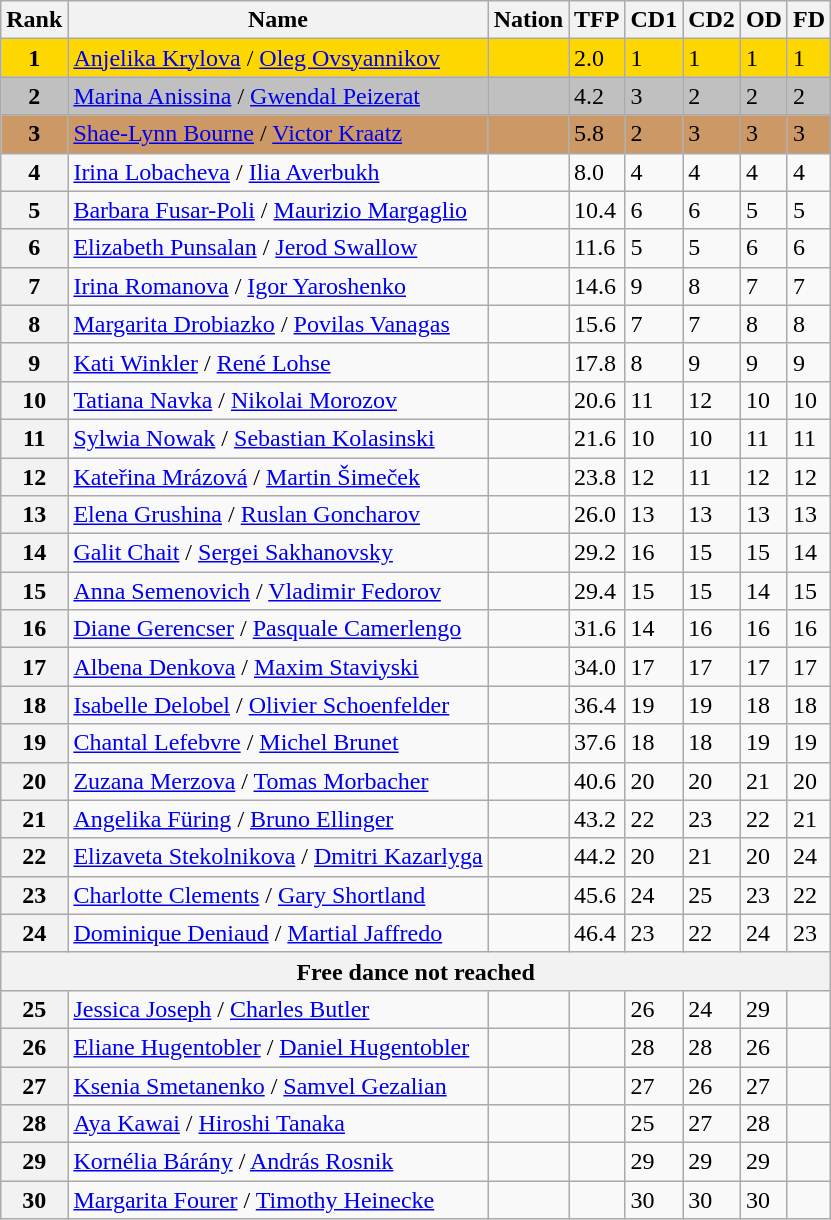<table class="wikitable">
<tr>
<th>Rank</th>
<th>Name</th>
<th>Nation</th>
<th>TFP</th>
<th>CD1</th>
<th>CD2</th>
<th>OD</th>
<th>FD</th>
</tr>
<tr bgcolor=gold>
<td align=center><strong>1</strong></td>
<td><a href='#'>Anjelika Krylova</a> / <a href='#'>Oleg Ovsyannikov</a></td>
<td></td>
<td>2.0</td>
<td>1</td>
<td>1</td>
<td>1</td>
<td>1</td>
</tr>
<tr bgcolor=silver>
<td align=center><strong>2</strong></td>
<td><a href='#'>Marina Anissina</a> / <a href='#'>Gwendal Peizerat</a></td>
<td></td>
<td>4.2</td>
<td>3</td>
<td>2</td>
<td>2</td>
<td>2</td>
</tr>
<tr bgcolor=cc9966>
<td align=center><strong>3</strong></td>
<td><a href='#'>Shae-Lynn Bourne</a> / <a href='#'>Victor Kraatz</a></td>
<td></td>
<td>5.8</td>
<td>2</td>
<td>3</td>
<td>3</td>
<td>3</td>
</tr>
<tr>
<th>4</th>
<td><a href='#'>Irina Lobacheva</a> / <a href='#'>Ilia Averbukh</a></td>
<td></td>
<td>8.0</td>
<td>4</td>
<td>4</td>
<td>4</td>
<td>4</td>
</tr>
<tr>
<th>5</th>
<td><a href='#'>Barbara Fusar-Poli</a> / <a href='#'>Maurizio Margaglio</a></td>
<td></td>
<td>10.4</td>
<td>6</td>
<td>6</td>
<td>5</td>
<td>5</td>
</tr>
<tr>
<th>6</th>
<td><a href='#'>Elizabeth Punsalan</a> / <a href='#'>Jerod Swallow</a></td>
<td></td>
<td>11.6</td>
<td>5</td>
<td>5</td>
<td>6</td>
<td>6</td>
</tr>
<tr>
<th>7</th>
<td><a href='#'>Irina Romanova</a> / <a href='#'>Igor Yaroshenko</a></td>
<td></td>
<td>14.6</td>
<td>9</td>
<td>8</td>
<td>7</td>
<td>7</td>
</tr>
<tr>
<th>8</th>
<td><a href='#'>Margarita Drobiazko</a> / <a href='#'>Povilas Vanagas</a></td>
<td></td>
<td>15.6</td>
<td>7</td>
<td>7</td>
<td>8</td>
<td>8</td>
</tr>
<tr>
<th>9</th>
<td><a href='#'>Kati Winkler</a> / <a href='#'>René Lohse</a></td>
<td></td>
<td>17.8</td>
<td>8</td>
<td>9</td>
<td>9</td>
<td>9</td>
</tr>
<tr>
<th>10</th>
<td><a href='#'>Tatiana Navka</a> / <a href='#'>Nikolai Morozov</a></td>
<td></td>
<td>20.6</td>
<td>11</td>
<td>12</td>
<td>10</td>
<td>10</td>
</tr>
<tr>
<th>11</th>
<td><a href='#'>Sylwia Nowak</a> / <a href='#'>Sebastian Kolasinski</a></td>
<td></td>
<td>21.6</td>
<td>10</td>
<td>10</td>
<td>11</td>
<td>11</td>
</tr>
<tr>
<th>12</th>
<td><a href='#'>Kateřina Mrázová</a> / <a href='#'>Martin Šimeček</a></td>
<td></td>
<td>23.8</td>
<td>12</td>
<td>11</td>
<td>12</td>
<td>12</td>
</tr>
<tr>
<th>13</th>
<td><a href='#'>Elena Grushina</a> / <a href='#'>Ruslan Goncharov</a></td>
<td></td>
<td>26.0</td>
<td>13</td>
<td>13</td>
<td>13</td>
<td>13</td>
</tr>
<tr>
<th>14</th>
<td><a href='#'>Galit Chait</a> / <a href='#'>Sergei Sakhanovsky</a></td>
<td></td>
<td>29.2</td>
<td>16</td>
<td>15</td>
<td>15</td>
<td>14</td>
</tr>
<tr>
<th>15</th>
<td><a href='#'>Anna Semenovich</a> / <a href='#'>Vladimir Fedorov</a></td>
<td></td>
<td>29.4</td>
<td>15</td>
<td>15</td>
<td>14</td>
<td>15</td>
</tr>
<tr>
<th>16</th>
<td><a href='#'>Diane Gerencser</a> / <a href='#'>Pasquale Camerlengo</a></td>
<td></td>
<td>31.6</td>
<td>14</td>
<td>16</td>
<td>16</td>
<td>16</td>
</tr>
<tr>
<th>17</th>
<td><a href='#'>Albena Denkova</a> / <a href='#'>Maxim Staviyski</a></td>
<td></td>
<td>34.0</td>
<td>17</td>
<td>17</td>
<td>17</td>
<td>17</td>
</tr>
<tr>
<th>18</th>
<td><a href='#'>Isabelle Delobel</a> / <a href='#'>Olivier Schoenfelder</a></td>
<td></td>
<td>36.4</td>
<td>19</td>
<td>19</td>
<td>18</td>
<td>18</td>
</tr>
<tr>
<th>19</th>
<td><a href='#'>Chantal Lefebvre</a> / <a href='#'>Michel Brunet</a></td>
<td></td>
<td>37.6</td>
<td>18</td>
<td>18</td>
<td>19</td>
<td>19</td>
</tr>
<tr>
<th>20</th>
<td><a href='#'>Zuzana Merzova</a> / <a href='#'>Tomas Morbacher</a></td>
<td></td>
<td>40.6</td>
<td>20</td>
<td>20</td>
<td>21</td>
<td>20</td>
</tr>
<tr>
<th>21</th>
<td><a href='#'>Angelika Füring</a> / <a href='#'>Bruno Ellinger</a></td>
<td></td>
<td>43.2</td>
<td>22</td>
<td>23</td>
<td>22</td>
<td>21</td>
</tr>
<tr>
<th>22</th>
<td><a href='#'>Elizaveta Stekolnikova</a> / <a href='#'>Dmitri Kazarlyga</a></td>
<td></td>
<td>44.2</td>
<td>20</td>
<td>21</td>
<td>20</td>
<td>24</td>
</tr>
<tr>
<th>23</th>
<td><a href='#'>Charlotte Clements</a> / <a href='#'>Gary Shortland</a></td>
<td></td>
<td>45.6</td>
<td>24</td>
<td>25</td>
<td>23</td>
<td>22</td>
</tr>
<tr>
<th>24</th>
<td><a href='#'>Dominique Deniaud</a> / <a href='#'>Martial Jaffredo</a></td>
<td></td>
<td>46.4</td>
<td>23</td>
<td>22</td>
<td>24</td>
<td>23</td>
</tr>
<tr>
<th colspan=8>Free dance not reached</th>
</tr>
<tr>
<th>25</th>
<td><a href='#'>Jessica Joseph</a> / <a href='#'>Charles Butler</a></td>
<td></td>
<td></td>
<td>26</td>
<td>24</td>
<td>29</td>
<td></td>
</tr>
<tr>
<th>26</th>
<td><a href='#'>Eliane Hugentobler</a> / <a href='#'>Daniel Hugentobler</a></td>
<td></td>
<td></td>
<td>28</td>
<td>28</td>
<td>26</td>
<td></td>
</tr>
<tr>
<th>27</th>
<td><a href='#'>Ksenia Smetanenko</a> / <a href='#'>Samvel Gezalian</a></td>
<td></td>
<td></td>
<td>27</td>
<td>26</td>
<td>27</td>
<td></td>
</tr>
<tr>
<th>28</th>
<td><a href='#'>Aya Kawai</a> / <a href='#'>Hiroshi Tanaka</a></td>
<td></td>
<td></td>
<td>25</td>
<td>27</td>
<td>28</td>
<td></td>
</tr>
<tr>
<th>29</th>
<td><a href='#'>Kornélia Bárány</a> / <a href='#'>András Rosnik</a></td>
<td></td>
<td></td>
<td>29</td>
<td>29</td>
<td>29</td>
<td></td>
</tr>
<tr>
<th>30</th>
<td><a href='#'>Margarita Fourer</a> / <a href='#'>Timothy Heinecke</a></td>
<td></td>
<td></td>
<td>30</td>
<td>30</td>
<td>30</td>
<td></td>
</tr>
</table>
